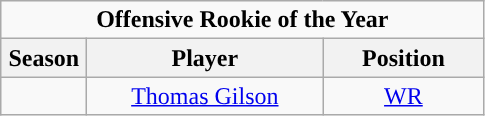<table class="wikitable sortable" style="text-align:center">
<tr>
<td colspan="4"><strong>Offensive Rookie of the Year</strong></td>
</tr>
<tr>
<th style="width:50px; ">Season</th>
<th style="width:150px; ">Player</th>
<th style="width:100px; ">Position</th>
</tr>
<tr>
<td></td>
<td><a href='#'>Thomas Gilson</a></td>
<td><a href='#'>WR</a></td>
</tr>
</table>
